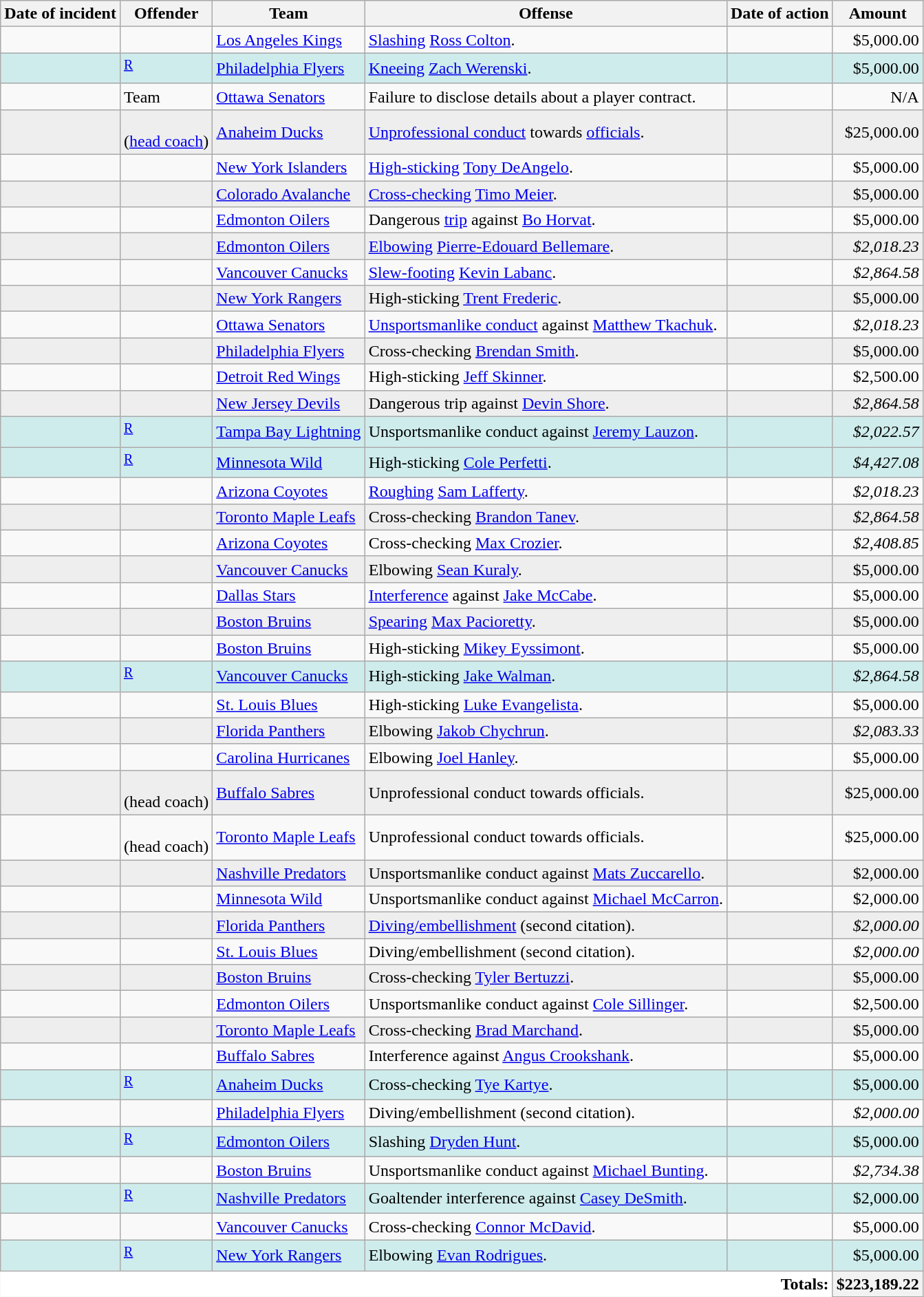<table class="wikitable sortable" style="border:0;">
<tr>
<th>Date of incident</th>
<th>Offender</th>
<th>Team</th>
<th>Offense</th>
<th>Date of action</th>
<th>Amount</th>
</tr>
<tr>
<td></td>
<td></td>
<td><a href='#'>Los Angeles Kings</a></td>
<td><a href='#'>Slashing</a> <a href='#'>Ross Colton</a>.</td>
<td></td>
<td style="text-align:right;" data-sort-value="500000">$5,000.00</td>
</tr>
<tr bgcolor="CFECEC">
<td></td>
<td><sup><a href='#'>R</a></sup></td>
<td><a href='#'>Philadelphia Flyers</a></td>
<td><a href='#'>Kneeing</a> <a href='#'>Zach Werenski</a>.</td>
<td></td>
<td style="text-align:right;" data-sort-value="500000">$5,000.00</td>
</tr>
<tr>
<td></td>
<td>Team</td>
<td><a href='#'>Ottawa Senators</a></td>
<td>Failure to disclose details about a player contract.</td>
<td></td>
<td style="text-align:right;" data-sort-value="N/A">N/A</td>
</tr>
<tr bgcolor="eeeeee">
<td></td>
<td><br>(<a href='#'>head coach</a>)</td>
<td><a href='#'>Anaheim Ducks</a></td>
<td><a href='#'>Unprofessional conduct</a> towards <a href='#'>officials</a>.</td>
<td></td>
<td style="text-align:right;" data-sort-value="2500000">$25,000.00</td>
</tr>
<tr>
<td></td>
<td></td>
<td><a href='#'>New York Islanders</a></td>
<td><a href='#'>High-sticking</a> <a href='#'>Tony DeAngelo</a>.</td>
<td></td>
<td style="text-align:right;" data-sort-value="500000">$5,000.00</td>
</tr>
<tr bgcolor="eeeeee">
<td></td>
<td></td>
<td><a href='#'>Colorado Avalanche</a></td>
<td><a href='#'>Cross-checking</a> <a href='#'>Timo Meier</a>.</td>
<td></td>
<td style="text-align:right;" data-sort-value="500000">$5,000.00</td>
</tr>
<tr>
<td></td>
<td></td>
<td><a href='#'>Edmonton Oilers</a></td>
<td>Dangerous <a href='#'>trip</a> against <a href='#'>Bo Horvat</a>.</td>
<td></td>
<td style="text-align:right;" data-sort-value="500000">$5,000.00</td>
</tr>
<tr bgcolor="eeeeee">
<td></td>
<td></td>
<td><a href='#'>Edmonton Oilers</a></td>
<td><a href='#'>Elbowing</a> <a href='#'>Pierre-Edouard Bellemare</a>.</td>
<td></td>
<td style="text-align:right;" data-sort-value="201823"><em>$2,018.23</em></td>
</tr>
<tr>
<td></td>
<td></td>
<td><a href='#'>Vancouver Canucks</a></td>
<td><a href='#'>Slew-footing</a> <a href='#'>Kevin Labanc</a>.</td>
<td></td>
<td style="text-align:right;" data-sort-value="286458"><em>$2,864.58</em></td>
</tr>
<tr bgcolor="eeeeee">
<td></td>
<td></td>
<td><a href='#'>New York Rangers</a></td>
<td>High-sticking <a href='#'>Trent Frederic</a>.</td>
<td></td>
<td style="text-align:right;" data-sort-value="500000">$5,000.00</td>
</tr>
<tr>
<td></td>
<td></td>
<td><a href='#'>Ottawa Senators</a></td>
<td><a href='#'>Unsportsmanlike conduct</a> against <a href='#'>Matthew Tkachuk</a>.</td>
<td></td>
<td style="text-align:right;" data-sort-value="201823"><em>$2,018.23</em></td>
</tr>
<tr bgcolor="eeeeee">
<td></td>
<td></td>
<td><a href='#'>Philadelphia Flyers</a></td>
<td>Cross-checking <a href='#'>Brendan Smith</a>.</td>
<td></td>
<td style="text-align:right;" data-sort-value="500000">$5,000.00</td>
</tr>
<tr>
<td></td>
<td></td>
<td><a href='#'>Detroit Red Wings</a></td>
<td>High-sticking <a href='#'>Jeff Skinner</a>.</td>
<td></td>
<td style="text-align:right;" data-sort-value="250000">$2,500.00</td>
</tr>
<tr bgcolor="eeeeee">
<td></td>
<td></td>
<td><a href='#'>New Jersey Devils</a></td>
<td>Dangerous trip against <a href='#'>Devin Shore</a>.</td>
<td></td>
<td style="text-align:right;" data-sort-value="286458"><em>$2,864.58</em></td>
</tr>
<tr bgcolor="CFECEC">
<td></td>
<td><sup><a href='#'>R</a></sup></td>
<td><a href='#'>Tampa Bay Lightning</a></td>
<td>Unsportsmanlike conduct against <a href='#'>Jeremy Lauzon</a>.</td>
<td></td>
<td style="text-align:right;" data-sort-value="202257"><em>$2,022.57</em></td>
</tr>
<tr bgcolor="#CFECEC">
<td></td>
<td><sup><a href='#'>R</a></sup></td>
<td><a href='#'>Minnesota Wild</a></td>
<td>High-sticking <a href='#'>Cole Perfetti</a>.</td>
<td></td>
<td style="text-align:right;" data-sort-value="442708"><em>$4,427.08</em></td>
</tr>
<tr>
<td></td>
<td></td>
<td><a href='#'>Arizona Coyotes</a></td>
<td><a href='#'>Roughing</a> <a href='#'>Sam Lafferty</a>.</td>
<td></td>
<td style="text-align:right;" data-sort-value="201823"><em>$2,018.23</em></td>
</tr>
<tr bgcolor="eeeeee">
<td></td>
<td></td>
<td><a href='#'>Toronto Maple Leafs</a></td>
<td>Cross-checking <a href='#'>Brandon Tanev</a>.</td>
<td></td>
<td style="text-align:right;" date-sort-value="286458"><em>$2,864.58</em></td>
</tr>
<tr>
<td></td>
<td></td>
<td><a href='#'>Arizona Coyotes</a></td>
<td>Cross-checking <a href='#'>Max Crozier</a>.</td>
<td></td>
<td style="text-align:right;" data-sort-value="240885"><em>$2,408.85</em></td>
</tr>
<tr bgcolor="eeeeee">
<td></td>
<td></td>
<td><a href='#'>Vancouver Canucks</a></td>
<td>Elbowing <a href='#'>Sean Kuraly</a>.</td>
<td></td>
<td style="text-align:right;" data-sort-value="500000">$5,000.00</td>
</tr>
<tr>
<td></td>
<td></td>
<td><a href='#'>Dallas Stars</a></td>
<td><a href='#'>Interference</a> against <a href='#'>Jake McCabe</a>.</td>
<td></td>
<td style="text-align:right;" data-sort-value="500000">$5,000.00</td>
</tr>
<tr bgcolor="eeeeee">
<td></td>
<td></td>
<td><a href='#'>Boston Bruins</a></td>
<td><a href='#'>Spearing</a> <a href='#'>Max Pacioretty</a>.</td>
<td></td>
<td style="text-align:right;" data-sort-value="500000">$5,000.00</td>
</tr>
<tr>
<td></td>
<td></td>
<td><a href='#'>Boston Bruins</a></td>
<td>High-sticking <a href='#'>Mikey Eyssimont</a>.</td>
<td></td>
<td style="text-align:right;" data-sort-value="500000">$5,000.00</td>
</tr>
<tr bgcolor="#CFECEC">
<td></td>
<td><sup><a href='#'>R</a></sup></td>
<td><a href='#'>Vancouver Canucks</a></td>
<td>High-sticking <a href='#'>Jake Walman</a>.</td>
<td></td>
<td style="text-align:right;" data-sort-value="286458"><em>$2,864.58</em></td>
</tr>
<tr>
<td></td>
<td></td>
<td><a href='#'>St. Louis Blues</a></td>
<td>High-sticking <a href='#'>Luke Evangelista</a>.</td>
<td></td>
<td style="text-align:right;" data-sort-value="500000">$5,000.00</td>
</tr>
<tr bgcolor="eeeeee">
<td></td>
<td></td>
<td><a href='#'>Florida Panthers</a></td>
<td>Elbowing <a href='#'>Jakob Chychrun</a>.</td>
<td></td>
<td style="text-align:right;" data-sort-value="208333"><em>$2,083.33</em></td>
</tr>
<tr>
<td></td>
<td></td>
<td><a href='#'>Carolina Hurricanes</a></td>
<td>Elbowing <a href='#'>Joel Hanley</a>.</td>
<td></td>
<td style="text-align:right;" data-sort-value="500000">$5,000.00</td>
</tr>
<tr bgcolor="eeeeee">
<td></td>
<td><br>(head coach)</td>
<td><a href='#'>Buffalo Sabres</a></td>
<td>Unprofessional conduct towards officials.</td>
<td></td>
<td style="text-align:right;" data-sort-value="2500000">$25,000.00</td>
</tr>
<tr>
<td></td>
<td><br>(head coach)</td>
<td><a href='#'>Toronto Maple Leafs</a></td>
<td>Unprofessional conduct towards officials.</td>
<td></td>
<td style="text-align:right;" data-sort-value="2500000">$25,000.00</td>
</tr>
<tr bgcolor="eeeeee">
<td></td>
<td></td>
<td><a href='#'>Nashville Predators</a></td>
<td>Unsportsmanlike conduct against <a href='#'>Mats Zuccarello</a>.</td>
<td></td>
<td style="text-align:right;" data-sort-value="200000">$2,000.00</td>
</tr>
<tr>
<td></td>
<td></td>
<td><a href='#'>Minnesota Wild</a></td>
<td>Unsportsmanlike conduct against <a href='#'>Michael McCarron</a>.</td>
<td></td>
<td style="text-align:right;" data-sort-value="200000">$2,000.00</td>
</tr>
<tr bgcolor="eeeeee">
<td></td>
<td></td>
<td><a href='#'>Florida Panthers</a></td>
<td><a href='#'>Diving/embellishment</a> (second citation).</td>
<td></td>
<td style="text-align:right;" data-sort-value="200000"><em>$2,000.00</em></td>
</tr>
<tr>
<td></td>
<td></td>
<td><a href='#'>St. Louis Blues</a></td>
<td>Diving/embellishment (second citation).</td>
<td></td>
<td style="text-align:right;" data-sort-value="200000"><em>$2,000.00</em></td>
</tr>
<tr bgcolor="eeeeee">
<td></td>
<td></td>
<td><a href='#'>Boston Bruins</a></td>
<td>Cross-checking <a href='#'>Tyler Bertuzzi</a>.</td>
<td></td>
<td style="text-align:right;" data-sort-value="500000">$5,000.00</td>
</tr>
<tr>
<td></td>
<td></td>
<td><a href='#'>Edmonton Oilers</a></td>
<td>Unsportsmanlike conduct against <a href='#'>Cole Sillinger</a>.</td>
<td></td>
<td style="text-align:right;" data-sort-value="250000">$2,500.00</td>
</tr>
<tr bgcolor="eeeeee">
<td></td>
<td></td>
<td><a href='#'>Toronto Maple Leafs</a></td>
<td>Cross-checking <a href='#'>Brad Marchand</a>.</td>
<td></td>
<td style="text-align:right;" data-sort-value="500000">$5,000.00</td>
</tr>
<tr>
<td></td>
<td></td>
<td><a href='#'>Buffalo Sabres</a></td>
<td>Interference against <a href='#'>Angus Crookshank</a>.</td>
<td></td>
<td style="text-align:right;" data-sort-value="500000">$5,000.00</td>
</tr>
<tr bgcolor="CFECEC">
<td></td>
<td><sup><a href='#'>R</a></sup></td>
<td><a href='#'>Anaheim Ducks</a></td>
<td>Cross-checking <a href='#'>Tye Kartye</a>.</td>
<td></td>
<td style="text-align:right;" data-sort-value="500000">$5,000.00</td>
</tr>
<tr>
<td></td>
<td></td>
<td><a href='#'>Philadelphia Flyers</a></td>
<td>Diving/embellishment (second citation).</td>
<td></td>
<td style="text-align:right;" data-sort-value="200000"><em>$2,000.00</em></td>
</tr>
<tr bgcolor="CFECEC">
<td></td>
<td><sup><a href='#'>R</a></sup></td>
<td><a href='#'>Edmonton Oilers</a></td>
<td>Slashing <a href='#'>Dryden Hunt</a>.</td>
<td></td>
<td style="text-align:right;" data-sort-value="500000">$5,000.00</td>
</tr>
<tr>
<td></td>
<td></td>
<td><a href='#'>Boston Bruins</a></td>
<td>Unsportsmanlike conduct against <a href='#'>Michael Bunting</a>.</td>
<td></td>
<td style="text-align:right;" data-sort-value="273438"><em>$2,734.38</em></td>
</tr>
<tr bgcolor="CFECEC">
<td></td>
<td><sup><a href='#'>R</a></sup></td>
<td><a href='#'>Nashville Predators</a></td>
<td>Goaltender interference against <a href='#'>Casey DeSmith</a>.</td>
<td></td>
<td style="text-align:right;" data-sort-value="200000">$2,000.00</td>
</tr>
<tr>
<td></td>
<td></td>
<td><a href='#'>Vancouver Canucks</a></td>
<td>Cross-checking <a href='#'>Connor McDavid</a>.</td>
<td></td>
<td style="text-align:right;" data-sort-value="500000">$5,000.00</td>
</tr>
<tr bgcolor="CFECEC">
<td></td>
<td><sup><a href='#'>R</a></sup></td>
<td><a href='#'>New York Rangers</a></td>
<td>Elbowing <a href='#'>Evan Rodrigues</a>.</td>
<td></td>
<td style="text-align:right;" data-sort-value="500000">$5,000.00</td>
</tr>
<tr>
<th colspan=5; style="text-align:right; border:0; background:white">Totals:</th>
<th style="text-align:right;">$223,189.22</th>
</tr>
</table>
